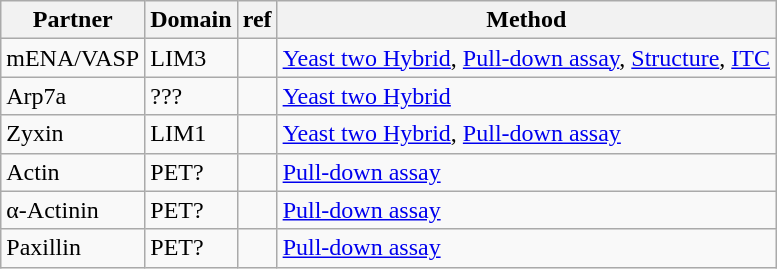<table class="wikitable">
<tr>
<th>Partner</th>
<th>Domain</th>
<th>ref</th>
<th>Method</th>
</tr>
<tr>
<td>mENA/VASP</td>
<td>LIM3</td>
<td></td>
<td><a href='#'>Yeast two Hybrid</a>, <a href='#'>Pull-down assay</a>, <a href='#'>Structure</a>, <a href='#'>ITC</a></td>
</tr>
<tr>
<td>Arp7a</td>
<td>???</td>
<td></td>
<td><a href='#'>Yeast two Hybrid</a></td>
</tr>
<tr>
<td>Zyxin</td>
<td>LIM1</td>
<td></td>
<td><a href='#'>Yeast two Hybrid</a>, <a href='#'>Pull-down assay</a></td>
</tr>
<tr>
<td>Actin</td>
<td>PET?</td>
<td></td>
<td><a href='#'>Pull-down assay</a></td>
</tr>
<tr>
<td>α-Actinin</td>
<td>PET?</td>
<td></td>
<td><a href='#'>Pull-down assay</a></td>
</tr>
<tr>
<td>Paxillin</td>
<td>PET?</td>
<td></td>
<td><a href='#'>Pull-down assay</a></td>
</tr>
</table>
